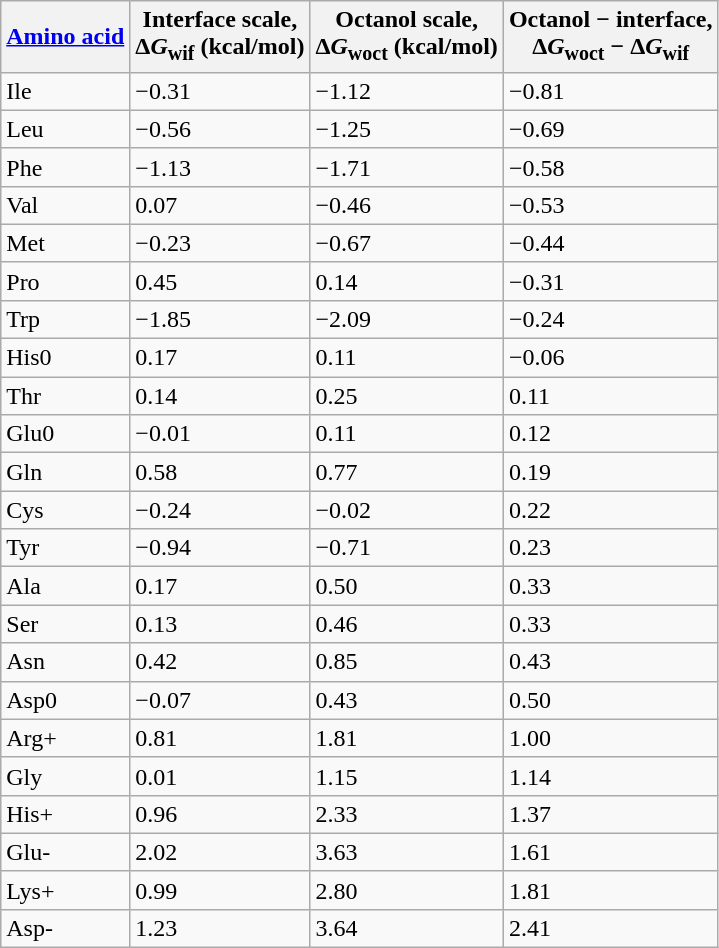<table class="wikitable sortable">
<tr>
<th><a href='#'>Amino acid</a></th>
<th>Interface scale, <br>Δ<em>G</em><sub>wif</sub> (kcal/mol)</th>
<th>Octanol scale,  <br>Δ<em>G</em><sub>woct</sub> (kcal/mol)</th>
<th>Octanol − interface, <br>Δ<em>G</em><sub>woct</sub> − Δ<em>G</em><sub>wif</sub></th>
</tr>
<tr>
<td>Ile</td>
<td>−0.31</td>
<td>−1.12</td>
<td>−0.81</td>
</tr>
<tr>
<td>Leu</td>
<td>−0.56</td>
<td>−1.25</td>
<td>−0.69</td>
</tr>
<tr>
<td>Phe</td>
<td>−1.13</td>
<td>−1.71</td>
<td>−0.58</td>
</tr>
<tr>
<td>Val</td>
<td>0.07</td>
<td>−0.46</td>
<td>−0.53</td>
</tr>
<tr>
<td>Met</td>
<td>−0.23</td>
<td>−0.67</td>
<td>−0.44</td>
</tr>
<tr>
<td>Pro</td>
<td>0.45</td>
<td>0.14</td>
<td>−0.31</td>
</tr>
<tr>
<td>Trp</td>
<td>−1.85</td>
<td>−2.09</td>
<td>−0.24</td>
</tr>
<tr>
<td>His0</td>
<td>0.17</td>
<td>0.11</td>
<td>−0.06</td>
</tr>
<tr>
<td>Thr</td>
<td>0.14</td>
<td>0.25</td>
<td>0.11</td>
</tr>
<tr>
<td>Glu0</td>
<td>−0.01</td>
<td>0.11</td>
<td>0.12</td>
</tr>
<tr>
<td>Gln</td>
<td>0.58</td>
<td>0.77</td>
<td>0.19</td>
</tr>
<tr>
<td>Cys</td>
<td>−0.24</td>
<td>−0.02</td>
<td>0.22</td>
</tr>
<tr>
<td>Tyr</td>
<td>−0.94</td>
<td>−0.71</td>
<td>0.23</td>
</tr>
<tr>
<td>Ala</td>
<td>0.17</td>
<td>0.50</td>
<td>0.33</td>
</tr>
<tr>
<td>Ser</td>
<td>0.13</td>
<td>0.46</td>
<td>0.33</td>
</tr>
<tr>
<td>Asn</td>
<td>0.42</td>
<td>0.85</td>
<td>0.43</td>
</tr>
<tr>
<td>Asp0</td>
<td>−0.07</td>
<td>0.43</td>
<td>0.50</td>
</tr>
<tr>
<td>Arg+</td>
<td>0.81</td>
<td>1.81</td>
<td>1.00</td>
</tr>
<tr>
<td>Gly</td>
<td>0.01</td>
<td>1.15</td>
<td>1.14</td>
</tr>
<tr>
<td>His+</td>
<td>0.96</td>
<td>2.33</td>
<td>1.37</td>
</tr>
<tr>
<td>Glu-</td>
<td>2.02</td>
<td>3.63</td>
<td>1.61</td>
</tr>
<tr>
<td>Lys+</td>
<td>0.99</td>
<td>2.80</td>
<td>1.81</td>
</tr>
<tr>
<td>Asp-</td>
<td>1.23</td>
<td>3.64</td>
<td>2.41</td>
</tr>
</table>
